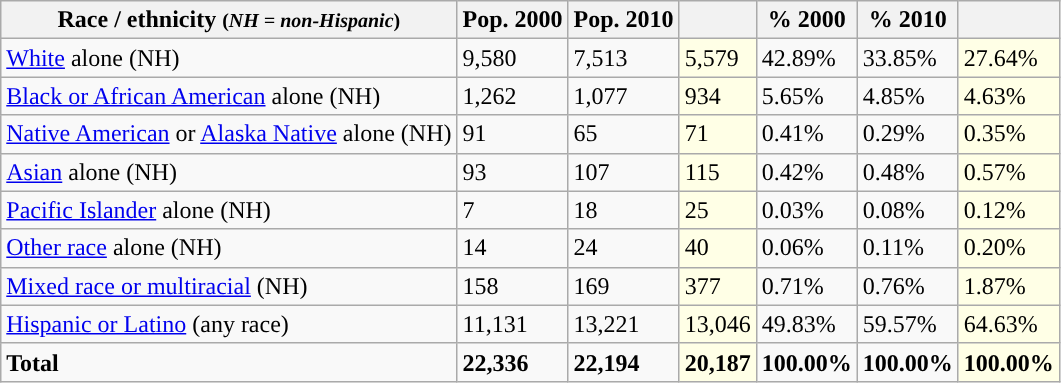<table class="wikitable">
<tr>
<th>Race / ethnicity <small>(<em>NH = non-Hispanic</em>)</small></th>
<th>Pop. 2000</th>
<th>Pop. 2010</th>
<th></th>
<th>% 2000</th>
<th>% 2010</th>
<th></th>
</tr>
<tr>
<td><a href='#'>White</a> alone (NH)</td>
<td>9,580</td>
<td>7,513</td>
<td style='background: #ffffe6;'>5,579</td>
<td>42.89%</td>
<td>33.85%</td>
<td style='background: #ffffe6;'>27.64%</td>
</tr>
<tr>
<td><a href='#'>Black or African American</a> alone (NH)</td>
<td>1,262</td>
<td>1,077</td>
<td style='background: #ffffe6;'>934</td>
<td>5.65%</td>
<td>4.85%</td>
<td style='background: #ffffe6;'>4.63%</td>
</tr>
<tr>
<td><a href='#'>Native American</a> or <a href='#'>Alaska Native</a> alone (NH)</td>
<td>91</td>
<td>65</td>
<td style='background: #ffffe6;'>71</td>
<td>0.41%</td>
<td>0.29%</td>
<td style='background: #ffffe6;'>0.35%</td>
</tr>
<tr>
<td><a href='#'>Asian</a> alone (NH)</td>
<td>93</td>
<td>107</td>
<td style='background: #ffffe6;'>115</td>
<td>0.42%</td>
<td>0.48%</td>
<td style='background: #ffffe6;'>0.57%</td>
</tr>
<tr>
<td><a href='#'>Pacific Islander</a> alone (NH)</td>
<td>7</td>
<td>18</td>
<td style='background: #ffffe6;'>25</td>
<td>0.03%</td>
<td>0.08%</td>
<td style='background: #ffffe6;'>0.12%</td>
</tr>
<tr>
<td><a href='#'>Other race</a> alone (NH)</td>
<td>14</td>
<td>24</td>
<td style='background: #ffffe6;'>40</td>
<td>0.06%</td>
<td>0.11%</td>
<td style='background: #ffffe6;'>0.20%</td>
</tr>
<tr>
<td><a href='#'>Mixed race or multiracial</a> (NH)</td>
<td>158</td>
<td>169</td>
<td style='background: #ffffe6;'>377</td>
<td>0.71%</td>
<td>0.76%</td>
<td style='background: #ffffe6;'>1.87%</td>
</tr>
<tr>
<td><a href='#'>Hispanic or Latino</a> (any race)</td>
<td>11,131</td>
<td>13,221</td>
<td style='background: #ffffe6;'>13,046</td>
<td>49.83%</td>
<td>59.57%</td>
<td style='background: #ffffe6;'>64.63%</td>
</tr>
<tr>
<td><strong>Total</strong></td>
<td><strong>22,336</strong></td>
<td><strong>22,194</strong></td>
<td style='background: #ffffe6;'><strong>20,187</strong></td>
<td><strong>100.00%</strong></td>
<td><strong>100.00%</strong></td>
<td style='background: #ffffe6;'><strong>100.00%</strong></td>
</tr>
</table>
